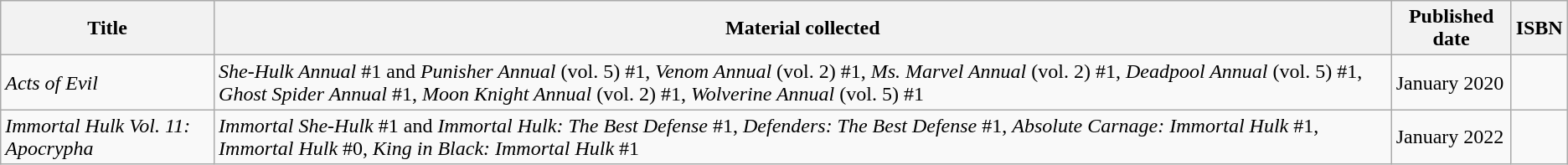<table class="wikitable">
<tr>
<th>Title</th>
<th>Material collected</th>
<th>Published date</th>
<th>ISBN</th>
</tr>
<tr>
<td><em>Acts of Evil</em></td>
<td><em>She-Hulk Annual</em> #1 and <em>Punisher Annual</em> (vol. 5) #1, <em>Venom Annual</em> (vol. 2) #1, <em>Ms. Marvel Annual</em> (vol. 2) #1, <em>Deadpool Annual</em> (vol. 5) #1, <em>Ghost Spider Annual</em> #1, <em>Moon Knight Annual</em> (vol. 2) #1, <em>Wolverine Annual</em> (vol. 5) #1</td>
<td>January 2020</td>
<td></td>
</tr>
<tr>
<td><em>Immortal Hulk Vol. 11: Apocrypha</em></td>
<td><em>Immortal She-Hulk</em> #1 and <em>Immortal Hulk: The Best Defense</em> #1, <em>Defenders: The Best Defense</em> #1, <em>Absolute Carnage: Immortal Hulk</em> #1, <em>Immortal Hulk</em> #0, <em>King in Black: Immortal Hulk</em> #1</td>
<td>January 2022</td>
<td></td>
</tr>
</table>
